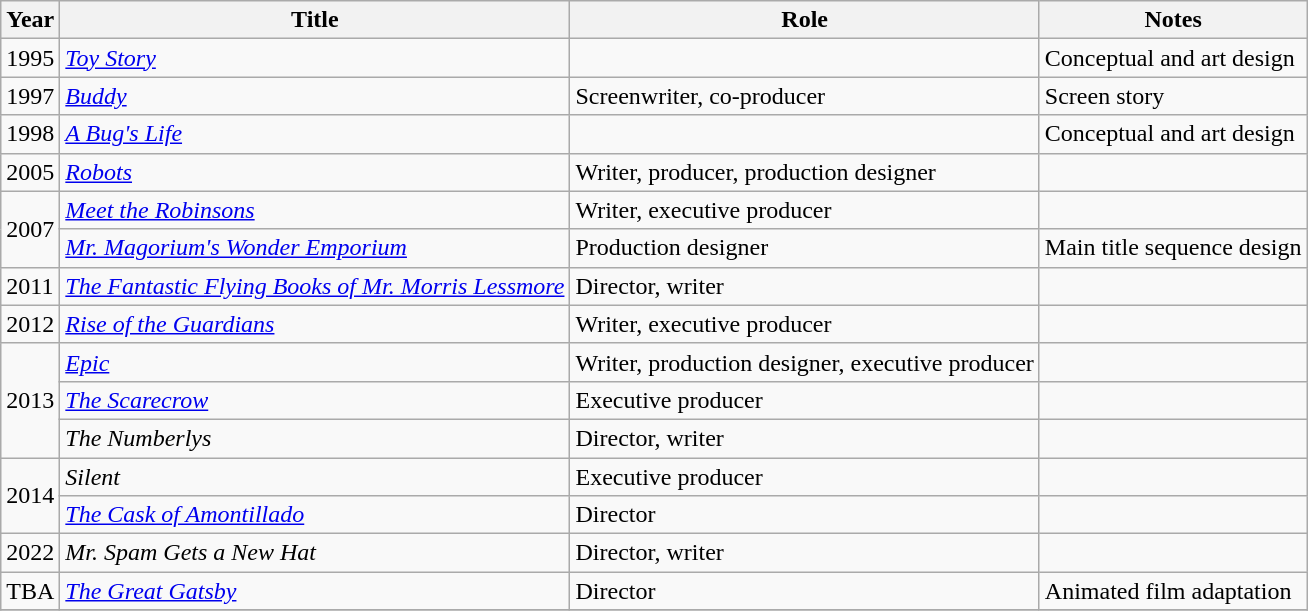<table class="wikitable sortable">
<tr>
<th>Year</th>
<th>Title</th>
<th>Role</th>
<th class="unsortable">Notes</th>
</tr>
<tr>
<td>1995</td>
<td><em><a href='#'>Toy Story</a></em></td>
<td></td>
<td>Conceptual and art design</td>
</tr>
<tr>
<td>1997</td>
<td><em><a href='#'>Buddy</a></em></td>
<td>Screenwriter, co-producer</td>
<td>Screen story</td>
</tr>
<tr>
<td>1998</td>
<td><em><a href='#'>A Bug's Life</a></em></td>
<td></td>
<td>Conceptual and art design</td>
</tr>
<tr>
<td>2005</td>
<td><em><a href='#'>Robots</a></em></td>
<td>Writer, producer, production designer</td>
<td></td>
</tr>
<tr>
<td rowspan="2">2007</td>
<td><em><a href='#'>Meet the Robinsons</a></em></td>
<td>Writer, executive producer</td>
<td></td>
</tr>
<tr>
<td><em><a href='#'>Mr. Magorium's Wonder Emporium</a></em></td>
<td>Production designer</td>
<td>Main title sequence design</td>
</tr>
<tr>
<td>2011</td>
<td><em><a href='#'>The Fantastic Flying Books of Mr. Morris Lessmore</a></em></td>
<td>Director, writer</td>
<td></td>
</tr>
<tr>
<td>2012</td>
<td><em><a href='#'>Rise of the Guardians</a></em></td>
<td>Writer, executive producer</td>
<td></td>
</tr>
<tr>
<td rowspan="3">2013</td>
<td><em><a href='#'>Epic</a></em></td>
<td>Writer, production designer, executive producer</td>
<td></td>
</tr>
<tr>
<td><em><a href='#'>The Scarecrow</a></em></td>
<td>Executive producer</td>
<td></td>
</tr>
<tr>
<td><em>The Numberlys</em></td>
<td>Director, writer</td>
<td></td>
</tr>
<tr>
<td rowspan="2">2014</td>
<td><em>Silent</em></td>
<td>Executive producer</td>
<td></td>
</tr>
<tr>
<td><em><a href='#'>The Cask of Amontillado</a></em></td>
<td>Director</td>
<td></td>
</tr>
<tr>
<td>2022</td>
<td><em>Mr. Spam Gets a New Hat</em></td>
<td>Director, writer</td>
</tr>
<tr>
<td>TBA</td>
<td><em><a href='#'>The Great Gatsby</a></em></td>
<td>Director</td>
<td>Animated film adaptation</td>
</tr>
<tr>
</tr>
</table>
